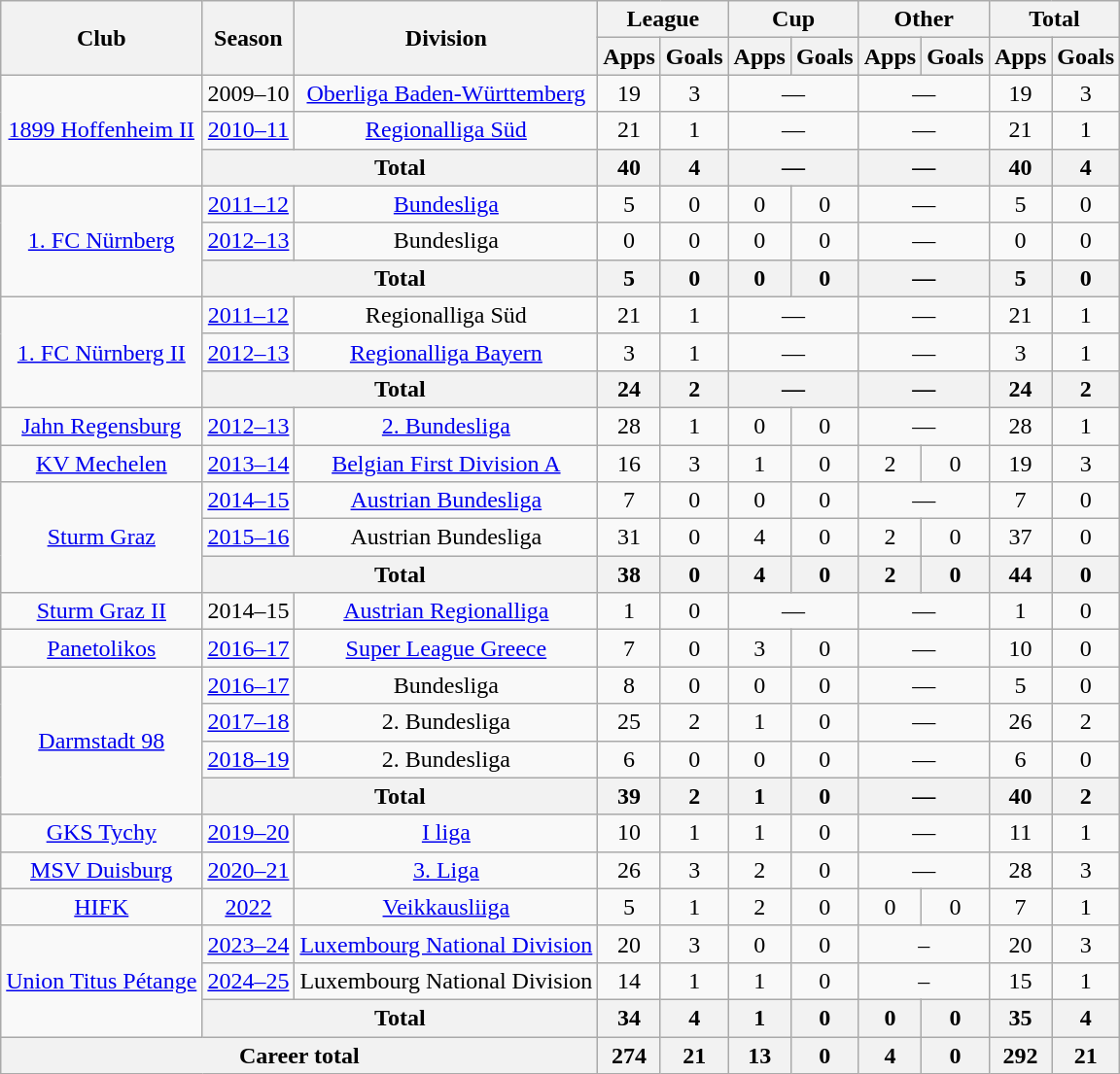<table class="wikitable" style="text-align:center">
<tr>
<th rowspan="2">Club</th>
<th rowspan="2">Season</th>
<th rowspan="2">Division</th>
<th colspan="2">League</th>
<th colspan="2">Cup</th>
<th colspan="2">Other</th>
<th colspan="2">Total</th>
</tr>
<tr>
<th>Apps</th>
<th>Goals</th>
<th>Apps</th>
<th>Goals</th>
<th>Apps</th>
<th>Goals</th>
<th>Apps</th>
<th>Goals</th>
</tr>
<tr>
<td rowspan="3"><a href='#'>1899 Hoffenheim II</a></td>
<td>2009–10</td>
<td><a href='#'>Oberliga Baden-Württemberg</a></td>
<td>19</td>
<td>3</td>
<td colspan=2>—</td>
<td colspan=2>—</td>
<td>19</td>
<td>3</td>
</tr>
<tr>
<td><a href='#'>2010–11</a></td>
<td><a href='#'>Regionalliga Süd</a></td>
<td>21</td>
<td>1</td>
<td colspan=2>—</td>
<td colspan=2>—</td>
<td>21</td>
<td>1</td>
</tr>
<tr>
<th colspan="2">Total</th>
<th>40</th>
<th>4</th>
<th colspan=2>—</th>
<th colspan=2>—</th>
<th>40</th>
<th>4</th>
</tr>
<tr>
<td rowspan="3"><a href='#'>1. FC Nürnberg</a></td>
<td><a href='#'>2011–12</a></td>
<td><a href='#'>Bundesliga</a></td>
<td>5</td>
<td>0</td>
<td>0</td>
<td>0</td>
<td colspan=2>—</td>
<td>5</td>
<td>0</td>
</tr>
<tr>
<td><a href='#'>2012–13</a></td>
<td>Bundesliga</td>
<td>0</td>
<td>0</td>
<td>0</td>
<td>0</td>
<td colspan=2>—</td>
<td>0</td>
<td>0</td>
</tr>
<tr>
<th colspan="2">Total</th>
<th>5</th>
<th>0</th>
<th>0</th>
<th>0</th>
<th colspan=2>—</th>
<th>5</th>
<th>0</th>
</tr>
<tr>
<td rowspan="3"><a href='#'>1. FC Nürnberg II</a></td>
<td><a href='#'>2011–12</a></td>
<td>Regionalliga Süd</td>
<td>21</td>
<td>1</td>
<td colspan=2>—</td>
<td colspan=2>—</td>
<td>21</td>
<td>1</td>
</tr>
<tr>
<td><a href='#'>2012–13</a></td>
<td><a href='#'>Regionalliga Bayern</a></td>
<td>3</td>
<td>1</td>
<td colspan=2>—</td>
<td colspan=2>—</td>
<td>3</td>
<td>1</td>
</tr>
<tr>
<th colspan="2">Total</th>
<th>24</th>
<th>2</th>
<th colspan=2>—</th>
<th colspan=2>—</th>
<th>24</th>
<th>2</th>
</tr>
<tr>
<td><a href='#'>Jahn Regensburg</a></td>
<td><a href='#'>2012–13</a></td>
<td><a href='#'>2. Bundesliga</a></td>
<td>28</td>
<td>1</td>
<td>0</td>
<td>0</td>
<td colspan=2>—</td>
<td>28</td>
<td>1</td>
</tr>
<tr>
<td><a href='#'>KV Mechelen</a></td>
<td><a href='#'>2013–14</a></td>
<td><a href='#'>Belgian First Division A</a></td>
<td>16</td>
<td>3</td>
<td>1</td>
<td>0</td>
<td>2</td>
<td>0</td>
<td>19</td>
<td>3</td>
</tr>
<tr>
<td rowspan="3"><a href='#'>Sturm Graz</a></td>
<td><a href='#'>2014–15</a></td>
<td><a href='#'>Austrian Bundesliga</a></td>
<td>7</td>
<td>0</td>
<td>0</td>
<td>0</td>
<td colspan=2>—</td>
<td>7</td>
<td>0</td>
</tr>
<tr>
<td><a href='#'>2015–16</a></td>
<td>Austrian Bundesliga</td>
<td>31</td>
<td>0</td>
<td>4</td>
<td>0</td>
<td>2</td>
<td>0</td>
<td>37</td>
<td>0</td>
</tr>
<tr>
<th colspan="2">Total</th>
<th>38</th>
<th>0</th>
<th>4</th>
<th>0</th>
<th>2</th>
<th>0</th>
<th>44</th>
<th>0</th>
</tr>
<tr>
<td><a href='#'>Sturm Graz II</a></td>
<td>2014–15</td>
<td><a href='#'>Austrian Regionalliga</a></td>
<td>1</td>
<td>0</td>
<td colspan=2>—</td>
<td colspan=2>—</td>
<td>1</td>
<td>0</td>
</tr>
<tr>
<td><a href='#'>Panetolikos</a></td>
<td><a href='#'>2016–17</a></td>
<td><a href='#'>Super League Greece</a></td>
<td>7</td>
<td>0</td>
<td>3</td>
<td>0</td>
<td colspan=2>—</td>
<td>10</td>
<td>0</td>
</tr>
<tr>
<td rowspan="4"><a href='#'>Darmstadt 98</a></td>
<td><a href='#'>2016–17</a></td>
<td>Bundesliga</td>
<td>8</td>
<td>0</td>
<td>0</td>
<td>0</td>
<td colspan=2>—</td>
<td>5</td>
<td>0</td>
</tr>
<tr>
<td><a href='#'>2017–18</a></td>
<td>2. Bundesliga</td>
<td>25</td>
<td>2</td>
<td>1</td>
<td>0</td>
<td colspan=2>—</td>
<td>26</td>
<td>2</td>
</tr>
<tr>
<td><a href='#'>2018–19</a></td>
<td>2. Bundesliga</td>
<td>6</td>
<td>0</td>
<td>0</td>
<td>0</td>
<td colspan=2>—</td>
<td>6</td>
<td>0</td>
</tr>
<tr>
<th colspan="2">Total</th>
<th>39</th>
<th>2</th>
<th>1</th>
<th>0</th>
<th colspan=2>—</th>
<th>40</th>
<th>2</th>
</tr>
<tr>
<td><a href='#'>GKS Tychy</a></td>
<td><a href='#'>2019–20</a></td>
<td><a href='#'>I liga</a></td>
<td>10</td>
<td>1</td>
<td>1</td>
<td>0</td>
<td colspan=2>—</td>
<td>11</td>
<td>1</td>
</tr>
<tr>
<td><a href='#'>MSV Duisburg</a></td>
<td><a href='#'>2020–21</a></td>
<td><a href='#'>3. Liga</a></td>
<td>26</td>
<td>3</td>
<td>2</td>
<td>0</td>
<td colspan=2>—</td>
<td>28</td>
<td>3</td>
</tr>
<tr>
<td><a href='#'>HIFK</a></td>
<td><a href='#'>2022</a></td>
<td><a href='#'>Veikkausliiga</a></td>
<td>5</td>
<td>1</td>
<td>2</td>
<td>0</td>
<td>0</td>
<td>0</td>
<td>7</td>
<td>1</td>
</tr>
<tr>
<td rowspan=3><a href='#'>Union Titus Pétange</a></td>
<td><a href='#'>2023–24</a></td>
<td><a href='#'>Luxembourg National Division</a></td>
<td>20</td>
<td>3</td>
<td>0</td>
<td>0</td>
<td colspan=2>–</td>
<td>20</td>
<td>3</td>
</tr>
<tr>
<td><a href='#'>2024–25</a></td>
<td>Luxembourg National Division</td>
<td>14</td>
<td>1</td>
<td>1</td>
<td>0</td>
<td colspan=2>–</td>
<td>15</td>
<td>1</td>
</tr>
<tr>
<th colspan=2>Total</th>
<th>34</th>
<th>4</th>
<th>1</th>
<th>0</th>
<th>0</th>
<th>0</th>
<th>35</th>
<th>4</th>
</tr>
<tr>
<th colspan="3">Career total</th>
<th>274</th>
<th>21</th>
<th>13</th>
<th>0</th>
<th>4</th>
<th>0</th>
<th>292</th>
<th>21</th>
</tr>
</table>
